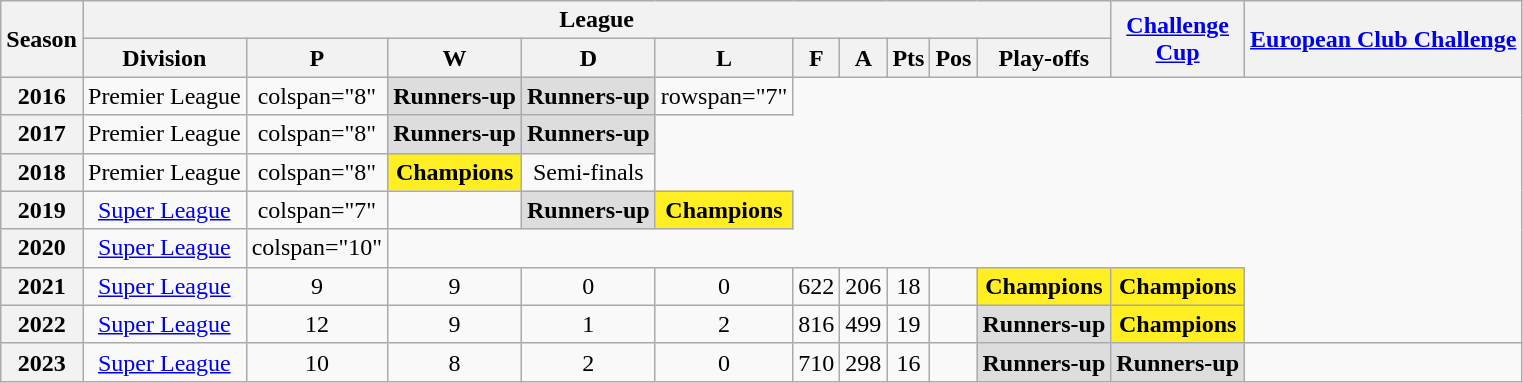<table class="wikitable" style="text-align: center">
<tr>
<th rowspan="2" scope="col">Season</th>
<th colspan="10" scope="col">League</th>
<th rowspan="2" scope="col"><a href='#'>Challenge<br>Cup</a></th>
<th rowspan="2" scope="col"><a href='#'>European Club Challenge</a></th>
</tr>
<tr>
<th scope="col">Division</th>
<th scope="col">P</th>
<th scope="col">W</th>
<th scope="col">D</th>
<th scope="col">L</th>
<th scope="col">F</th>
<th scope="col">A</th>
<th scope="col">Pts</th>
<th scope="col">Pos</th>
<th scope="col">Play-offs</th>
</tr>
<tr>
<th scope="row">2016</th>
<td>Premier League</td>
<td>colspan="8"</td>
<td style="background-color:#DDD"><strong>Runners-up</strong></td>
<td style="background-color:#DDD"><strong>Runners-up</strong></td>
<td>rowspan="7"</td>
</tr>
<tr>
<th scope="row">2017</th>
<td>Premier League</td>
<td>colspan="8"</td>
<td style="background-color:#DDD"><strong>Runners-up</strong></td>
<td style="background-color:#DDD"><strong>Runners-up</strong></td>
</tr>
<tr>
<th scope="row">2018</th>
<td>Premier League</td>
<td>colspan="8"</td>
<td style="background-color:#FE2"><strong>Champions</strong></td>
<td>Semi-finals</td>
</tr>
<tr>
<th scope="row">2019</th>
<td><a href='#'>Super League</a></td>
<td>colspan="7"</td>
<td></td>
<td style="background-color:#DDD"><strong>Runners-up</strong></td>
<td style="background-color:#FE2"><strong>Champions</strong></td>
</tr>
<tr>
<th scope="row">2020</th>
<td><a href='#'>Super League</a></td>
<td>colspan="10"</td>
</tr>
<tr>
<th scope="row">2021</th>
<td><a href='#'>Super League</a></td>
<td>9</td>
<td>9</td>
<td>0</td>
<td>0</td>
<td>622</td>
<td>206</td>
<td>18</td>
<td></td>
<td style="background-color:#FE2"><strong>Champions</strong></td>
<td style="background-color:#FE2"><strong>Champions</strong></td>
</tr>
<tr>
<th scope="row">2022</th>
<td><a href='#'>Super League</a></td>
<td>12</td>
<td>9</td>
<td>1</td>
<td>2</td>
<td>816</td>
<td>499</td>
<td>19</td>
<td></td>
<td style="background-color:#DDD"><strong>Runners-up</strong></td>
<td style="background-color:#FE2"><strong>Champions</strong></td>
</tr>
<tr>
<th scope="row">2023</th>
<td><a href='#'>Super League</a></td>
<td>10</td>
<td>8</td>
<td>2</td>
<td>0</td>
<td>710</td>
<td>298</td>
<td>16</td>
<td></td>
<td style="background-color:#DDD"><strong>Runners-up</strong></td>
<td style="background-color:#DDD"><strong>Runners-up</strong></td>
<td></td>
</tr>
</table>
